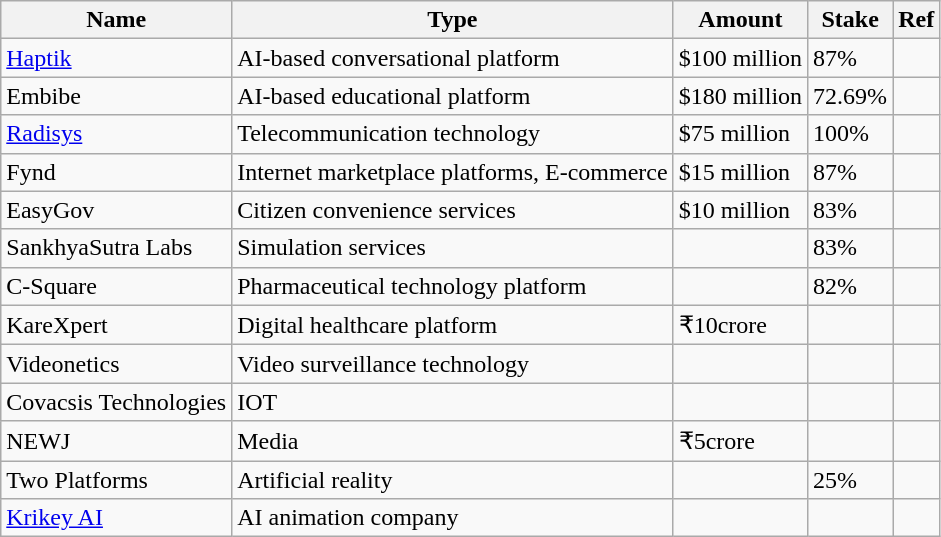<table class="wikitable">
<tr>
<th>Name</th>
<th>Type</th>
<th>Amount</th>
<th>Stake</th>
<th>Ref</th>
</tr>
<tr>
<td><a href='#'>Haptik</a></td>
<td>AI-based conversational platform</td>
<td>$100 million</td>
<td>87%</td>
<td></td>
</tr>
<tr>
<td>Embibe</td>
<td>AI-based educational platform</td>
<td>$180 million</td>
<td>72.69%</td>
<td></td>
</tr>
<tr>
<td><a href='#'>Radisys</a></td>
<td>Telecommunication technology</td>
<td>$75 million</td>
<td>100%</td>
<td></td>
</tr>
<tr>
<td>Fynd</td>
<td>Internet marketplace platforms, E-commerce</td>
<td>$15 million</td>
<td>87%</td>
<td></td>
</tr>
<tr>
<td>EasyGov</td>
<td>Citizen convenience services</td>
<td>$10 million</td>
<td>83%</td>
<td></td>
</tr>
<tr>
<td>SankhyaSutra Labs</td>
<td>Simulation services</td>
<td></td>
<td>83%</td>
<td></td>
</tr>
<tr>
<td>C-Square</td>
<td>Pharmaceutical technology platform</td>
<td></td>
<td>82%</td>
<td></td>
</tr>
<tr>
<td>KareXpert</td>
<td>Digital healthcare platform</td>
<td>₹10crore</td>
<td></td>
<td></td>
</tr>
<tr>
<td>Videonetics</td>
<td>Video surveillance technology</td>
<td></td>
<td></td>
<td></td>
</tr>
<tr>
<td>Covacsis Technologies</td>
<td>IOT</td>
<td></td>
<td></td>
<td></td>
</tr>
<tr>
<td>NEWJ</td>
<td>Media</td>
<td>₹5crore</td>
<td></td>
<td></td>
</tr>
<tr>
<td>Two Platforms</td>
<td>Artificial reality</td>
<td></td>
<td>25%</td>
<td></td>
</tr>
<tr>
<td><a href='#'>Krikey AI</a></td>
<td>AI animation company</td>
<td></td>
<td></td>
<td></td>
</tr>
</table>
